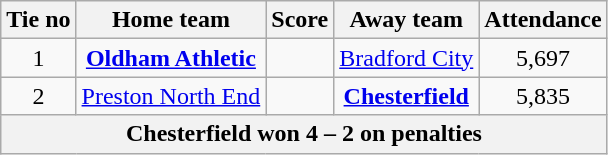<table class="wikitable" style="text-align: center">
<tr>
<th>Tie no</th>
<th>Home team</th>
<th>Score</th>
<th>Away team</th>
<th>Attendance</th>
</tr>
<tr>
<td>1</td>
<td><strong><a href='#'>Oldham Athletic</a></strong></td>
<td></td>
<td><a href='#'>Bradford City</a></td>
<td>5,697</td>
</tr>
<tr>
<td>2</td>
<td><a href='#'>Preston North End</a></td>
<td></td>
<td><strong><a href='#'>Chesterfield</a></strong></td>
<td>5,835</td>
</tr>
<tr>
<th colspan="5">Chesterfield won 4 – 2 on penalties</th>
</tr>
</table>
